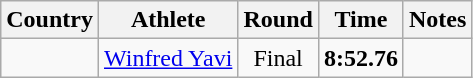<table class="wikitable sortable" style="text-align:center">
<tr>
<th>Country</th>
<th>Athlete</th>
<th>Round</th>
<th>Time</th>
<th>Notes</th>
</tr>
<tr>
<td align=left></td>
<td align=left><a href='#'>Winfred Yavi</a></td>
<td>Final</td>
<td><strong>8:52.76</strong></td>
<td></td>
</tr>
</table>
